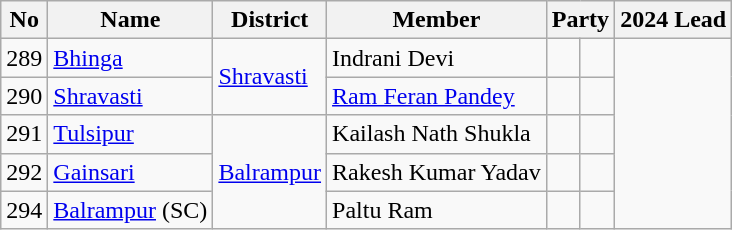<table class="wikitable sortable">
<tr>
<th>No</th>
<th>Name</th>
<th>District</th>
<th>Member</th>
<th colspan="2">Party</th>
<th colspan="2">2024 Lead</th>
</tr>
<tr>
<td>289</td>
<td><a href='#'>Bhinga</a></td>
<td rowspan="2"><a href='#'>Shravasti</a></td>
<td>Indrani Devi</td>
<td></td>
<td></td>
</tr>
<tr>
<td>290</td>
<td><a href='#'>Shravasti</a></td>
<td><a href='#'>Ram Feran Pandey</a></td>
<td></td>
<td></td>
</tr>
<tr>
<td>291</td>
<td><a href='#'>Tulsipur</a></td>
<td rowspan="3"><a href='#'>Balrampur</a></td>
<td>Kailash Nath Shukla</td>
<td></td>
<td></td>
</tr>
<tr>
<td>292</td>
<td><a href='#'>Gainsari</a></td>
<td>Rakesh Kumar Yadav</td>
<td></td>
<td></td>
</tr>
<tr>
<td>294</td>
<td><a href='#'>Balrampur</a> (SC)</td>
<td>Paltu Ram</td>
<td></td>
<td></td>
</tr>
</table>
